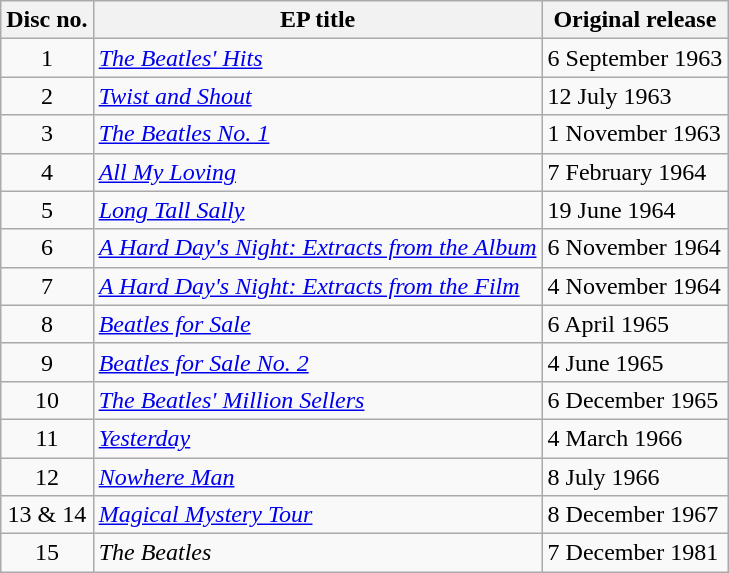<table class="wikitable">
<tr>
<th scope="col">Disc no.</th>
<th scope="col">EP title</th>
<th scope="col">Original release</th>
</tr>
<tr>
<td scope="row" align="center">1</td>
<td><em><a href='#'>The Beatles' Hits</a></em></td>
<td>6 September 1963</td>
</tr>
<tr -->
<td scope="row" align="center">2</td>
<td><em><a href='#'>Twist and Shout</a></em></td>
<td>12 July 1963</td>
</tr>
<tr -->
<td scope="row" align="center">3</td>
<td><em><a href='#'>The Beatles No. 1</a></em></td>
<td>1 November 1963</td>
</tr>
<tr -->
<td scope="row" align="center">4</td>
<td><em><a href='#'>All My Loving</a></em></td>
<td>7 February 1964</td>
</tr>
<tr -->
<td scope="row" align="center">5</td>
<td><em><a href='#'>Long Tall Sally</a></em></td>
<td>19 June 1964</td>
</tr>
<tr -->
<td scope="row" align="center">6</td>
<td><em><a href='#'>A Hard Day's Night: Extracts from the Album</a></em></td>
<td>6 November 1964</td>
</tr>
<tr -->
<td scope="row" align="center">7</td>
<td><em><a href='#'>A Hard Day's Night: Extracts from the Film</a></em></td>
<td>4 November 1964</td>
</tr>
<tr -->
<td scope="row" align="center">8</td>
<td><em><a href='#'>Beatles for Sale</a></em></td>
<td>6 April 1965</td>
</tr>
<tr -->
<td scope="row" align="center">9</td>
<td><em><a href='#'>Beatles for Sale No. 2</a></em></td>
<td>4 June 1965</td>
</tr>
<tr -->
<td scope="row" align="center">10</td>
<td><em><a href='#'>The Beatles' Million Sellers</a></em></td>
<td>6 December 1965</td>
</tr>
<tr -->
<td scope="row" align="center">11</td>
<td><em><a href='#'>Yesterday</a></em></td>
<td>4 March 1966</td>
</tr>
<tr -->
<td scope="row" align="center">12</td>
<td><em><a href='#'>Nowhere Man</a></em></td>
<td>8 July 1966</td>
</tr>
<tr -->
<td scope="row" align="center">13 & 14</td>
<td><em><a href='#'>Magical Mystery Tour</a></em></td>
<td>8 December 1967</td>
</tr>
<tr -->
<td scope="row" align="center">15</td>
<td><em>The Beatles</em></td>
<td>7 December 1981</td>
</tr>
</table>
